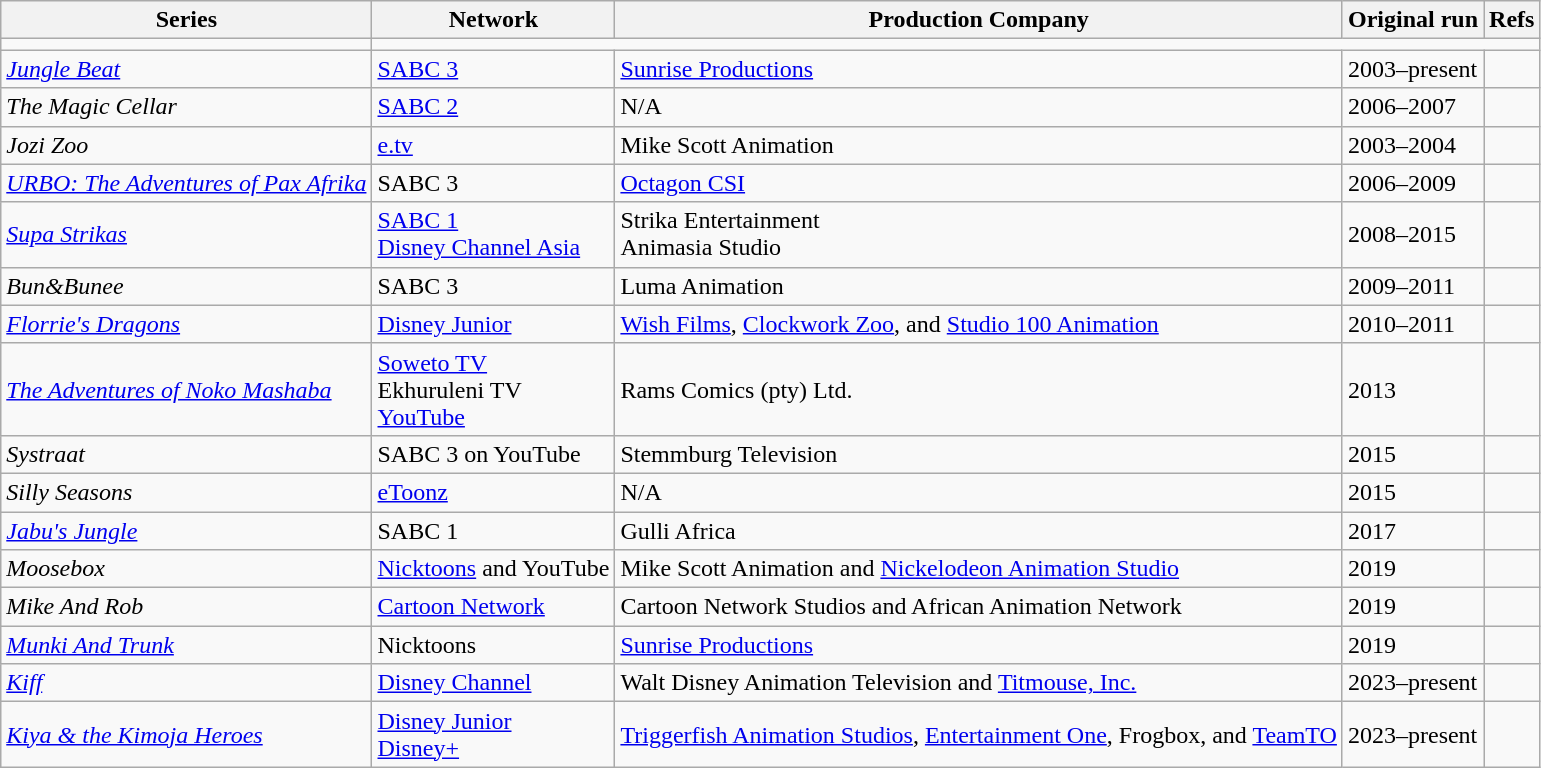<table class="wikitable">
<tr>
<th>Series</th>
<th>Network</th>
<th>Production Company</th>
<th>Original run</th>
<th>Refs</th>
</tr>
<tr>
<td></td>
</tr>
<tr>
<td><em><a href='#'>Jungle Beat</a></em></td>
<td><a href='#'>SABC 3</a></td>
<td><a href='#'>Sunrise Productions</a></td>
<td>2003–present</td>
<td></td>
</tr>
<tr>
<td><em>The Magic Cellar</em></td>
<td><a href='#'>SABC 2</a></td>
<td>N/A</td>
<td>2006–2007</td>
<td></td>
</tr>
<tr>
<td><em>Jozi Zoo</em></td>
<td><a href='#'>e.tv</a></td>
<td>Mike Scott Animation</td>
<td>2003–2004</td>
<td></td>
</tr>
<tr>
<td><em><a href='#'>URBO: The Adventures of Pax Afrika</a></em></td>
<td>SABC 3</td>
<td><a href='#'>Octagon CSI</a></td>
<td>2006–2009</td>
<td></td>
</tr>
<tr>
<td><em><a href='#'>Supa Strikas</a></em></td>
<td><a href='#'>SABC 1</a> <br> <a href='#'>Disney Channel Asia</a></td>
<td>Strika Entertainment <br> Animasia Studio</td>
<td>2008–2015</td>
<td></td>
</tr>
<tr>
<td><em>Bun&Bunee</em></td>
<td>SABC 3</td>
<td>Luma Animation</td>
<td>2009–2011</td>
<td></td>
</tr>
<tr>
<td><em><a href='#'>Florrie's Dragons</a></em></td>
<td><a href='#'>Disney Junior</a></td>
<td><a href='#'>Wish Films</a>, <a href='#'>Clockwork Zoo</a>, and <a href='#'>Studio 100 Animation</a></td>
<td>2010–2011</td>
<td></td>
</tr>
<tr>
<td><em><a href='#'>The Adventures of Noko Mashaba</a></em></td>
<td><a href='#'>Soweto TV</a> <br> Ekhuruleni TV <br> <a href='#'>YouTube</a></td>
<td>Rams Comics (pty) Ltd.</td>
<td>2013</td>
<td></td>
</tr>
<tr>
<td><em>Systraat</em></td>
<td>SABC 3 on YouTube</td>
<td>Stemmburg Television</td>
<td>2015</td>
<td></td>
</tr>
<tr>
<td><em>Silly Seasons</em></td>
<td><a href='#'>eToonz</a></td>
<td>N/A</td>
<td>2015</td>
<td></td>
</tr>
<tr>
<td><em><a href='#'>Jabu's Jungle</a></em></td>
<td>SABC 1</td>
<td>Gulli Africa</td>
<td>2017</td>
<td></td>
</tr>
<tr>
<td><em>Moosebox</em></td>
<td><a href='#'>Nicktoons</a> and YouTube</td>
<td>Mike Scott Animation and <a href='#'>Nickelodeon Animation Studio</a></td>
<td>2019</td>
<td></td>
</tr>
<tr>
<td><em>Mike And Rob</em></td>
<td><a href='#'>Cartoon Network</a></td>
<td>Cartoon Network Studios and African Animation Network</td>
<td>2019</td>
<td></td>
</tr>
<tr>
<td><em><a href='#'>Munki And Trunk</a></em></td>
<td>Nicktoons</td>
<td><a href='#'>Sunrise Productions</a></td>
<td>2019</td>
<td></td>
</tr>
<tr>
<td><em><a href='#'>Kiff</a></em></td>
<td><a href='#'>Disney Channel</a></td>
<td>Walt Disney Animation Television and <a href='#'>Titmouse, Inc.</a></td>
<td>2023–present</td>
<td></td>
</tr>
<tr>
<td><em><a href='#'>Kiya & the Kimoja Heroes</a></em></td>
<td><a href='#'>Disney Junior</a> <br> <a href='#'>Disney+</a></td>
<td><a href='#'>Triggerfish Animation Studios</a>, <a href='#'>Entertainment One</a>, Frogbox, and <a href='#'>TeamTO</a></td>
<td>2023–present</td>
<td></td>
</tr>
</table>
